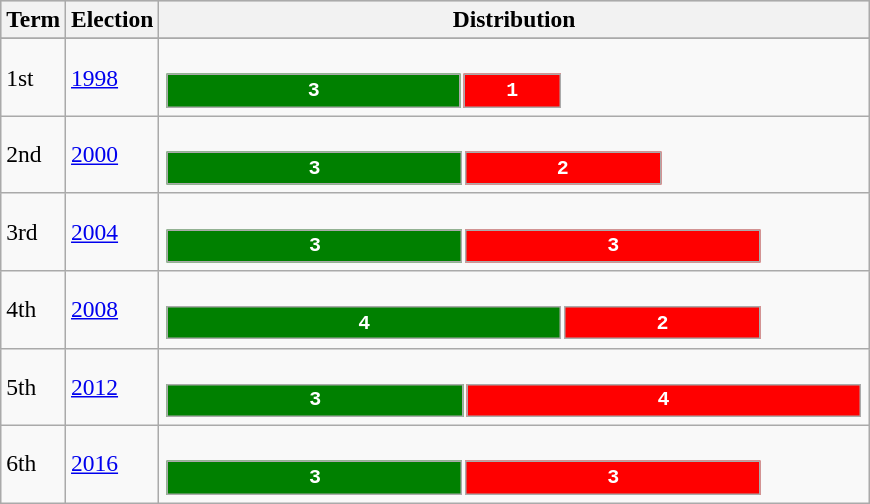<table class="wikitable" style="font-size:98%; align="right">
<tr bgcolor="#CCCCCC">
<th>Term</th>
<th>Election</th>
<th>Distribution</th>
</tr>
<tr>
</tr>
<tr>
<td>1st</td>
<td><a href='#'>1998</a></td>
<td><br><table style="width:20em; font-size:85%; text-align:center; font-family:Courier New;">
<tr style="font-weight:bold">
<td style="background:Green; width:75.00%; color:white;">3</td>
<td style="background:Red; width:25.00%; color:white;">1</td>
</tr>
</table>
</td>
</tr>
<tr>
<td>2nd</td>
<td><a href='#'>2000</a></td>
<td><br><table style="width:25em; font-size:85%; text-align:center; font-family:Courier New;">
<tr style="font-weight:bold">
<td style="background:Green; width:60.00%; color:white;">3</td>
<td style="background:Red; width:40.00%; color:white;">2</td>
</tr>
</table>
</td>
</tr>
<tr>
<td>3rd</td>
<td><a href='#'>2004</a></td>
<td><br><table style="width:30em; font-size:85%; text-align:center; font-family:Courier New;">
<tr style="font-weight:bold">
<td style="background:Green; width:50.00%; color:white;">3</td>
<td style="background:Red; width:50.00%; color:white;">3</td>
</tr>
</table>
</td>
</tr>
<tr>
<td>4th</td>
<td><a href='#'>2008</a></td>
<td><br><table style="width:30em; font-size:85%; text-align:center; font-family:Courier New;">
<tr style="font-weight:bold">
<td style="background:Green; width:66.67%; color:white;">4</td>
<td style="background:Red; width:33.33%; color:white;">2</td>
</tr>
</table>
</td>
</tr>
<tr>
<td>5th</td>
<td><a href='#'>2012</a></td>
<td><br><table style="width:35em; font-size:85%; text-align:center; font-family:Courier New;">
<tr style="font-weight:bold">
<td style="background:Green; width:42.86%; color:white;">3</td>
<td style="background:Red; width:57.14%; color:white;">4</td>
</tr>
</table>
</td>
</tr>
<tr>
<td>6th</td>
<td><a href='#'>2016</a></td>
<td><br><table style="width:30em; font-size:85%; text-align:center; font-family:Courier New;">
<tr style="font-weight:bold">
<td style="background:Green; width:50.00%; color:white;">3</td>
<td style="background:Red; width:50.00%; color:white;">3</td>
</tr>
</table>
</td>
</tr>
</table>
